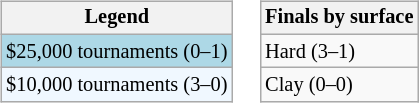<table>
<tr valign=top>
<td><br><table class=wikitable style="font-size:85%">
<tr>
<th>Legend</th>
</tr>
<tr style="background:lightblue;">
<td>$25,000 tournaments (0–1)</td>
</tr>
<tr style="background:#f0f8ff;">
<td>$10,000 tournaments (3–0)</td>
</tr>
</table>
</td>
<td><br><table class=wikitable style="font-size:85%">
<tr>
<th>Finals by surface</th>
</tr>
<tr>
<td>Hard (3–1)</td>
</tr>
<tr>
<td>Clay (0–0)</td>
</tr>
</table>
</td>
</tr>
</table>
